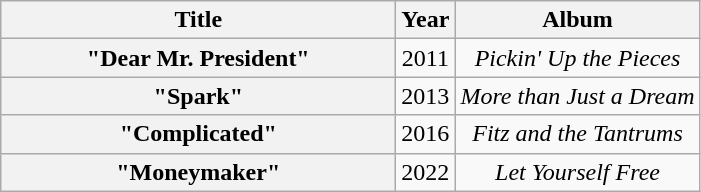<table class="wikitable plainrowheaders" style="text-align:center;">
<tr>
<th scope="col" style="width:16em;">Title</th>
<th scope="col" style="width:2em;">Year</th>
<th scope="col">Album</th>
</tr>
<tr>
<th scope="row">"Dear Mr. President"</th>
<td>2011</td>
<td align="center"><em>Pickin' Up the Pieces</em></td>
</tr>
<tr>
<th scope="row">"Spark"</th>
<td>2013</td>
<td align="center"><em>More than Just a Dream</em></td>
</tr>
<tr>
<th scope="row">"Complicated"</th>
<td>2016</td>
<td align="center"><em>Fitz and the Tantrums</em></td>
</tr>
<tr>
<th scope="row">"Moneymaker"</th>
<td>2022</td>
<td align="center"><em>Let Yourself Free</em></td>
</tr>
</table>
